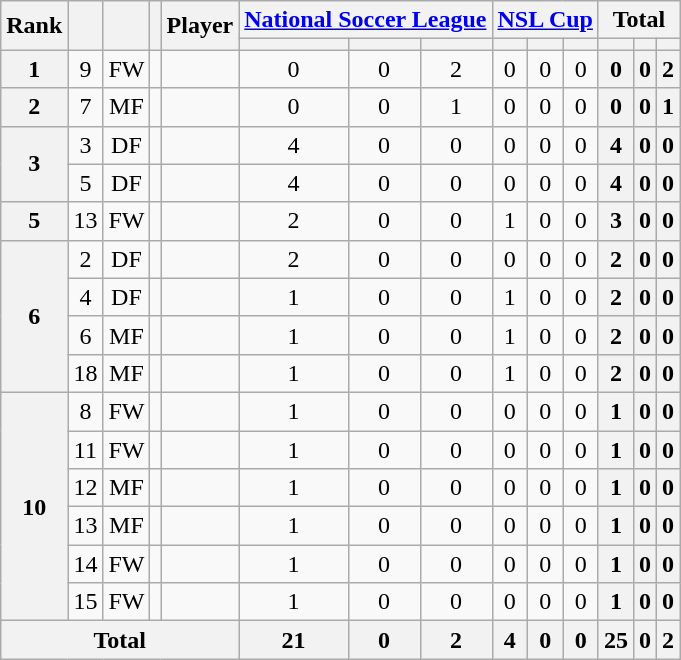<table class="wikitable sortable" style="text-align:center">
<tr>
<th rowspan="2">Rank</th>
<th rowspan="2"></th>
<th rowspan="2"></th>
<th rowspan="2"></th>
<th rowspan="2">Player</th>
<th colspan="3"><a href='#'>National Soccer League</a></th>
<th colspan="3"><a href='#'>NSL Cup</a></th>
<th colspan="3">Total</th>
</tr>
<tr>
<th></th>
<th></th>
<th></th>
<th></th>
<th></th>
<th></th>
<th></th>
<th></th>
<th></th>
</tr>
<tr>
<th>1</th>
<td>9</td>
<td>FW</td>
<td></td>
<td align="left"><br></td>
<td>0</td>
<td>0</td>
<td>2<br></td>
<td>0</td>
<td>0</td>
<td>0<br></td>
<th>0</th>
<th>0</th>
<th>2</th>
</tr>
<tr>
<th>2</th>
<td>7</td>
<td>MF</td>
<td></td>
<td align="left"><br></td>
<td>0</td>
<td>0</td>
<td>1<br></td>
<td>0</td>
<td>0</td>
<td>0<br></td>
<th>0</th>
<th>0</th>
<th>1</th>
</tr>
<tr>
<th rowspan="2">3</th>
<td>3</td>
<td>DF</td>
<td></td>
<td align="left"><br></td>
<td>4</td>
<td>0</td>
<td>0<br></td>
<td>0</td>
<td>0</td>
<td>0<br></td>
<th>4</th>
<th>0</th>
<th>0</th>
</tr>
<tr>
<td>5</td>
<td>DF</td>
<td></td>
<td align="left"><br></td>
<td>4</td>
<td>0</td>
<td>0<br></td>
<td>0</td>
<td>0</td>
<td>0<br></td>
<th>4</th>
<th>0</th>
<th>0</th>
</tr>
<tr>
<th>5</th>
<td>13</td>
<td>FW</td>
<td></td>
<td align="left"><br></td>
<td>2</td>
<td>0</td>
<td>0<br></td>
<td>1</td>
<td>0</td>
<td>0<br></td>
<th>3</th>
<th>0</th>
<th>0</th>
</tr>
<tr>
<th rowspan="4">6</th>
<td>2</td>
<td>DF</td>
<td></td>
<td align="left"><br></td>
<td>2</td>
<td>0</td>
<td>0<br></td>
<td>0</td>
<td>0</td>
<td>0<br></td>
<th>2</th>
<th>0</th>
<th>0</th>
</tr>
<tr>
<td>4</td>
<td>DF</td>
<td></td>
<td align="left"><br></td>
<td>1</td>
<td>0</td>
<td>0<br></td>
<td>1</td>
<td>0</td>
<td>0<br></td>
<th>2</th>
<th>0</th>
<th>0</th>
</tr>
<tr>
<td>6</td>
<td>MF</td>
<td></td>
<td align="left"><br></td>
<td>1</td>
<td>0</td>
<td>0<br></td>
<td>1</td>
<td>0</td>
<td>0<br></td>
<th>2</th>
<th>0</th>
<th>0</th>
</tr>
<tr>
<td>18</td>
<td>MF</td>
<td></td>
<td align="left"><br></td>
<td>1</td>
<td>0</td>
<td>0<br></td>
<td>1</td>
<td>0</td>
<td>0<br></td>
<th>2</th>
<th>0</th>
<th>0</th>
</tr>
<tr>
<th rowspan="6">10</th>
<td>8</td>
<td>FW</td>
<td></td>
<td align="left"><br></td>
<td>1</td>
<td>0</td>
<td>0<br></td>
<td>0</td>
<td>0</td>
<td>0<br></td>
<th>1</th>
<th>0</th>
<th>0</th>
</tr>
<tr>
<td>11</td>
<td>FW</td>
<td></td>
<td align="left"><br></td>
<td>1</td>
<td>0</td>
<td>0<br></td>
<td>0</td>
<td>0</td>
<td>0<br></td>
<th>1</th>
<th>0</th>
<th>0</th>
</tr>
<tr>
<td>12</td>
<td>MF</td>
<td></td>
<td align="left"><br></td>
<td>1</td>
<td>0</td>
<td>0<br></td>
<td>0</td>
<td>0</td>
<td>0<br></td>
<th>1</th>
<th>0</th>
<th>0</th>
</tr>
<tr>
<td>13</td>
<td>MF</td>
<td></td>
<td align="left"><br></td>
<td>1</td>
<td>0</td>
<td>0<br></td>
<td>0</td>
<td>0</td>
<td>0<br></td>
<th>1</th>
<th>0</th>
<th>0</th>
</tr>
<tr>
<td>14</td>
<td>FW</td>
<td></td>
<td align="left"><br></td>
<td>1</td>
<td>0</td>
<td>0<br></td>
<td>0</td>
<td>0</td>
<td>0<br></td>
<th>1</th>
<th>0</th>
<th>0</th>
</tr>
<tr>
<td>15</td>
<td>FW</td>
<td></td>
<td align="left"><br></td>
<td>1</td>
<td>0</td>
<td>0<br></td>
<td>0</td>
<td>0</td>
<td>0<br></td>
<th>1</th>
<th>0</th>
<th>0</th>
</tr>
<tr>
<th colspan="5">Total<br></th>
<th>21</th>
<th>0</th>
<th>2<br></th>
<th>4</th>
<th>0</th>
<th>0<br></th>
<th>25</th>
<th>0</th>
<th>2</th>
</tr>
</table>
